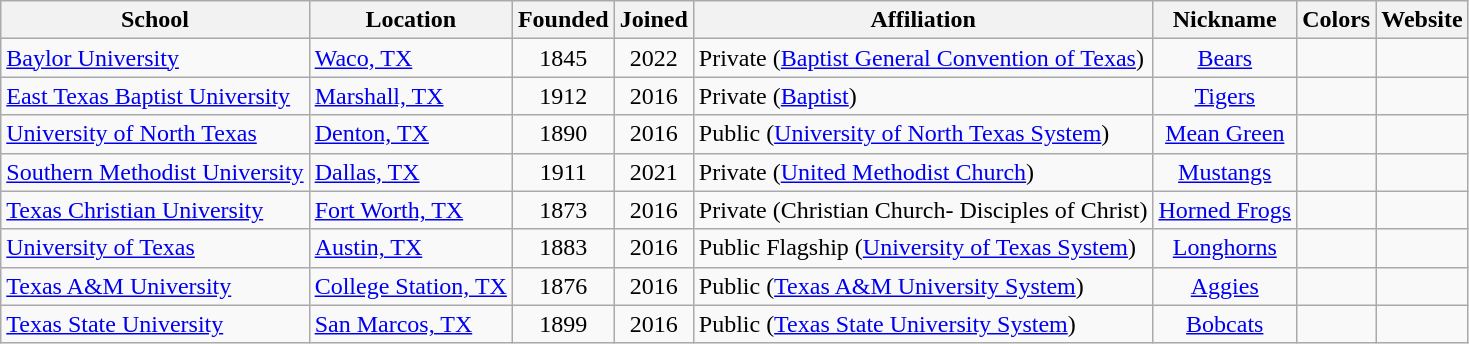<table class="wikitable sortable">
<tr>
<th>School</th>
<th>Location</th>
<th>Founded</th>
<th>Joined</th>
<th>Affiliation</th>
<th>Nickname</th>
<th>Colors</th>
<th>Website</th>
</tr>
<tr>
<td><a href='#'>Baylor University</a></td>
<td><a href='#'>Waco, TX</a></td>
<td align=center>1845</td>
<td align=center>2022</td>
<td>Private (<a href='#'>Baptist General Convention of Texas</a>)</td>
<td align=center><a href='#'>Bears</a></td>
<td align=center> </td>
<td></td>
</tr>
<tr>
<td><a href='#'>East Texas Baptist University</a></td>
<td><a href='#'>Marshall, TX</a></td>
<td align=center>1912</td>
<td align=center>2016</td>
<td>Private (<a href='#'>Baptist</a>)</td>
<td align=center><a href='#'>Tigers</a></td>
<td align=center> </td>
<td></td>
</tr>
<tr>
<td><a href='#'>University of North Texas</a></td>
<td><a href='#'>Denton, TX</a></td>
<td align=center>1890</td>
<td align=center>2016</td>
<td>Public (<a href='#'>University of North Texas System</a>)</td>
<td align=center><a href='#'>Mean Green</a></td>
<td align=center> </td>
<td></td>
</tr>
<tr>
<td><a href='#'>Southern Methodist University</a></td>
<td><a href='#'>Dallas, TX</a></td>
<td align=center>1911</td>
<td align=center>2021</td>
<td>Private (<a href='#'>United Methodist Church</a>)</td>
<td align=center><a href='#'>Mustangs</a></td>
<td align=center> </td>
<td></td>
</tr>
<tr>
<td><a href='#'>Texas Christian University</a></td>
<td><a href='#'>Fort Worth, TX</a></td>
<td align=center>1873</td>
<td align=center>2016</td>
<td>Private (Christian Church- Disciples of Christ)</td>
<td align=center><a href='#'>Horned Frogs</a></td>
<td align=center> </td>
<td></td>
</tr>
<tr>
<td><a href='#'>University of Texas</a></td>
<td><a href='#'>Austin, TX</a></td>
<td align=center>1883</td>
<td align=center>2016</td>
<td>Public Flagship (<a href='#'>University of Texas System</a>)</td>
<td align=center><a href='#'>Longhorns</a></td>
<td align=center> </td>
<td></td>
</tr>
<tr>
<td><a href='#'>Texas A&M University</a></td>
<td><a href='#'>College Station, TX</a></td>
<td align=center>1876</td>
<td align=center>2016</td>
<td>Public (<a href='#'>Texas A&M University System</a>)</td>
<td align=center><a href='#'>Aggies</a></td>
<td align=center> </td>
<td></td>
</tr>
<tr>
<td><a href='#'>Texas State University</a></td>
<td><a href='#'>San Marcos, TX</a></td>
<td align=center>1899</td>
<td align=center>2016</td>
<td>Public (<a href='#'>Texas State University System</a>)</td>
<td align=center><a href='#'>Bobcats</a></td>
<td align=center> </td>
<td></td>
</tr>
</table>
